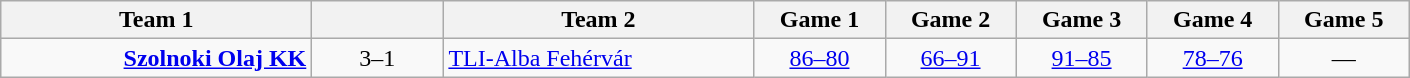<table class=wikitable style="text-align:center">
<tr>
<th width=200>Team 1</th>
<th width=80></th>
<th width=200>Team 2</th>
<th width=80>Game 1</th>
<th width=80>Game 2</th>
<th width=80>Game 3</th>
<th width=80>Game 4</th>
<th width=80>Game 5</th>
</tr>
<tr>
<td align=right><strong><a href='#'>Szolnoki Olaj KK</a></strong></td>
<td>3–1</td>
<td align=left><a href='#'>TLI-Alba Fehérvár</a></td>
<td><a href='#'>86–80</a></td>
<td><a href='#'>66–91</a></td>
<td><a href='#'>91–85</a></td>
<td><a href='#'>78–76</a></td>
<td>—</td>
</tr>
</table>
